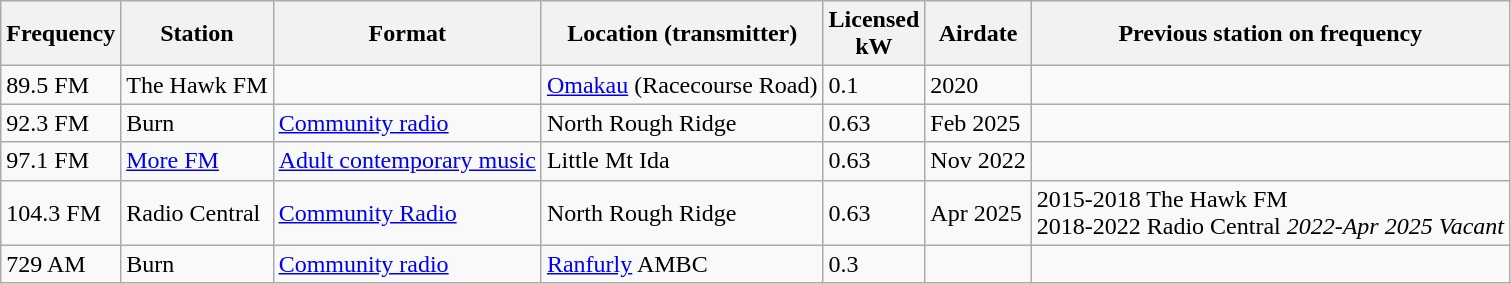<table class="wikitable sortable defaultleft col5right">
<tr>
<th>Frequency</th>
<th>Station</th>
<th>Format</th>
<th>Location (transmitter)</th>
<th>Licensed<br>kW</th>
<th>Airdate</th>
<th>Previous station on frequency</th>
</tr>
<tr>
<td>89.5 FM</td>
<td>The Hawk FM</td>
<td></td>
<td><a href='#'>Omakau</a> (Racecourse Road)</td>
<td>0.1</td>
<td>2020</td>
<td></td>
</tr>
<tr>
<td>92.3 FM</td>
<td>Burn</td>
<td><a href='#'>Community radio</a></td>
<td>North Rough Ridge</td>
<td>0.63</td>
<td>Feb 2025</td>
<td></td>
</tr>
<tr>
<td>97.1 FM</td>
<td><a href='#'>More FM</a></td>
<td><a href='#'>Adult contemporary music</a></td>
<td>Little Mt Ida</td>
<td>0.63</td>
<td>Nov 2022</td>
<td></td>
</tr>
<tr>
<td>104.3 FM</td>
<td>Radio Central</td>
<td><a href='#'>Community Radio</a></td>
<td>North Rough Ridge</td>
<td>0.63</td>
<td>Apr 2025</td>
<td>2015-2018 The Hawk FM<br>2018-2022 Radio Central
<em>2022-Apr 2025 Vacant</em></td>
</tr>
<tr>
<td>729 AM</td>
<td>Burn</td>
<td><a href='#'>Community radio</a></td>
<td><a href='#'>Ranfurly</a> AMBC</td>
<td>0.3</td>
<td></td>
<td></td>
</tr>
</table>
